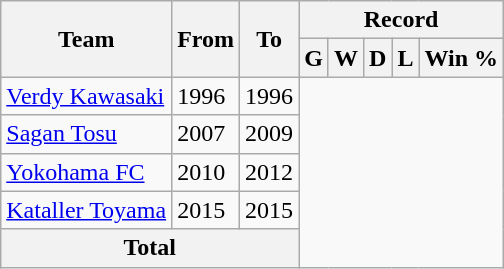<table class="wikitable" style="text-align: center">
<tr>
<th rowspan="2">Team</th>
<th rowspan="2">From</th>
<th rowspan="2">To</th>
<th colspan="5">Record</th>
</tr>
<tr>
<th>G</th>
<th>W</th>
<th>D</th>
<th>L</th>
<th>Win %</th>
</tr>
<tr>
<td align="left"><a href='#'>Verdy Kawasaki</a></td>
<td align="left">1996</td>
<td align="left">1996<br></td>
</tr>
<tr>
<td align="left"><a href='#'>Sagan Tosu</a></td>
<td align="left">2007</td>
<td align="left">2009<br></td>
</tr>
<tr>
<td align="left"><a href='#'>Yokohama FC</a></td>
<td align="left">2010</td>
<td align="left">2012<br></td>
</tr>
<tr>
<td align="left"><a href='#'>Kataller Toyama</a></td>
<td align="left">2015</td>
<td align="left">2015<br></td>
</tr>
<tr>
<th colspan="3">Total<br></th>
</tr>
</table>
